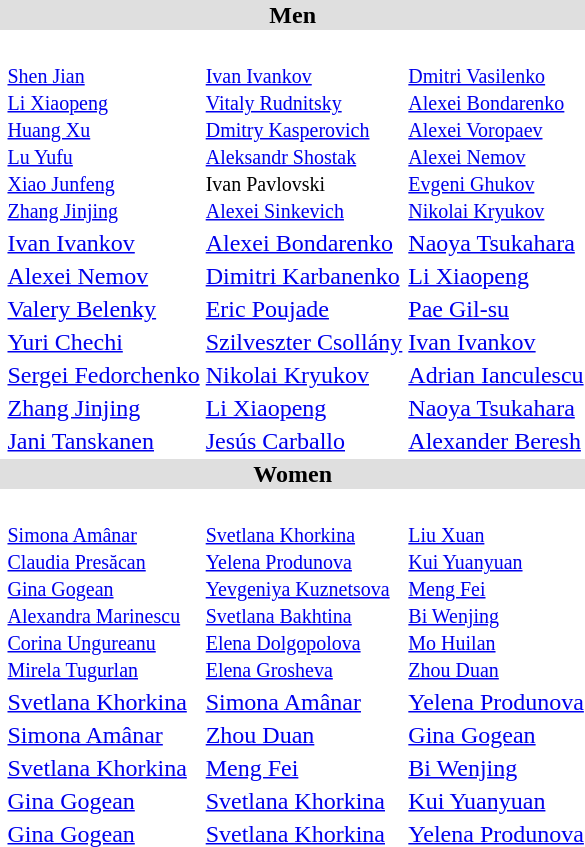<table>
<tr style="background:#dfdfdf;">
<td colspan="4" style="text-align:center;"><strong>Men</strong></td>
</tr>
<tr>
<th scope=row style="text-align:left"><br></th>
<td><br><small><a href='#'>Shen Jian</a><br><a href='#'>Li Xiaopeng</a><br><a href='#'>Huang Xu</a><br><a href='#'>Lu Yufu</a><br><a href='#'>Xiao Junfeng</a><br><a href='#'>Zhang Jinjing</a></small></td>
<td><br><small><a href='#'>Ivan Ivankov</a><br><a href='#'>Vitaly Rudnitsky</a><br><a href='#'>Dmitry Kasperovich</a><br><a href='#'>Aleksandr Shostak</a><br>Ivan Pavlovski<br><a href='#'>Alexei Sinkevich</a></small></td>
<td><br><small><a href='#'>Dmitri Vasilenko</a><br><a href='#'>Alexei Bondarenko</a><br><a href='#'>Alexei Voropaev</a><br><a href='#'>Alexei Nemov</a><br><a href='#'>Evgeni Ghukov</a><br><a href='#'>Nikolai Kryukov</a></small></td>
</tr>
<tr>
<th scope=row style="text-align:left"><br></th>
<td> <a href='#'>Ivan Ivankov</a></td>
<td> <a href='#'>Alexei Bondarenko</a></td>
<td> <a href='#'>Naoya Tsukahara</a></td>
</tr>
<tr>
<th scope=row style="text-align:left"><br></th>
<td> <a href='#'>Alexei Nemov</a></td>
<td> <a href='#'>Dimitri Karbanenko</a></td>
<td> <a href='#'>Li Xiaopeng</a></td>
</tr>
<tr>
<th scope=row style="text-align:left"><br></th>
<td> <a href='#'>Valery Belenky</a></td>
<td> <a href='#'>Eric Poujade</a></td>
<td> <a href='#'>Pae Gil-su</a></td>
</tr>
<tr>
<th scope=row style="text-align:left"><br></th>
<td> <a href='#'>Yuri Chechi</a></td>
<td> <a href='#'>Szilveszter Csollány</a></td>
<td> <a href='#'>Ivan Ivankov</a></td>
</tr>
<tr>
<th scope=row style="text-align:left"><br></th>
<td> <a href='#'>Sergei Fedorchenko</a></td>
<td> <a href='#'>Nikolai Kryukov</a></td>
<td> <a href='#'>Adrian Ianculescu</a></td>
</tr>
<tr>
<th scope=row style="text-align:left"><br></th>
<td> <a href='#'>Zhang Jinjing</a></td>
<td> <a href='#'>Li Xiaopeng</a></td>
<td> <a href='#'>Naoya Tsukahara</a></td>
</tr>
<tr>
<th scope=row style="text-align:left"><br></th>
<td> <a href='#'>Jani Tanskanen</a></td>
<td> <a href='#'>Jesús Carballo</a></td>
<td> <a href='#'>Alexander Beresh</a></td>
</tr>
<tr style="background:#dfdfdf;">
<td colspan="4" style="text-align:center;"><strong>Women</strong></td>
</tr>
<tr>
<th scope=row style="text-align:left"><br></th>
<td><br><small><a href='#'>Simona Amânar</a><br><a href='#'>Claudia Presăcan</a><br><a href='#'>Gina Gogean</a><br><a href='#'>Alexandra Marinescu</a><br><a href='#'>Corina Ungureanu</a><br><a href='#'>Mirela Tugurlan</a></small></td>
<td><br><small><a href='#'>Svetlana Khorkina</a><br><a href='#'>Yelena Produnova</a><br><a href='#'>Yevgeniya Kuznetsova</a><br><a href='#'>Svetlana Bakhtina</a><br><a href='#'>Elena Dolgopolova</a><br><a href='#'>Elena Grosheva</a></small></td>
<td><br><small><a href='#'>Liu Xuan</a><br><a href='#'>Kui Yuanyuan</a><br><a href='#'>Meng Fei</a><br><a href='#'>Bi Wenjing</a><br><a href='#'>Mo Huilan</a><br><a href='#'>Zhou Duan</a></small></td>
</tr>
<tr>
<th scope=row style="text-align:left"><br></th>
<td> <a href='#'>Svetlana Khorkina</a></td>
<td> <a href='#'>Simona Amânar</a></td>
<td> <a href='#'>Yelena Produnova</a></td>
</tr>
<tr>
<th scope=row style="text-align:left"><br></th>
<td> <a href='#'>Simona Amânar</a></td>
<td> <a href='#'>Zhou Duan</a></td>
<td> <a href='#'>Gina Gogean</a></td>
</tr>
<tr>
<th scope=row style="text-align:left"><br></th>
<td> <a href='#'>Svetlana Khorkina</a></td>
<td> <a href='#'>Meng Fei</a></td>
<td> <a href='#'>Bi Wenjing</a></td>
</tr>
<tr>
<th scope=row style="text-align:left"><br></th>
<td> <a href='#'>Gina Gogean</a></td>
<td> <a href='#'>Svetlana Khorkina</a></td>
<td> <a href='#'>Kui Yuanyuan</a></td>
</tr>
<tr>
<th scope=row style="text-align:left"><br></th>
<td> <a href='#'>Gina Gogean</a></td>
<td> <a href='#'>Svetlana Khorkina</a></td>
<td> <a href='#'>Yelena Produnova</a></td>
</tr>
</table>
